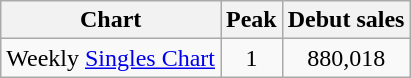<table class="wikitable">
<tr>
<th style="text-align:center;">Chart</th>
<th style="text-align:center;">Peak</th>
<th style="text-align:center;">Debut sales</th>
</tr>
<tr>
<td align="left">Weekly <a href='#'>Singles Chart</a></td>
<td style="text-align:center;">1</td>
<td style="text-align:center;">880,018</td>
</tr>
</table>
